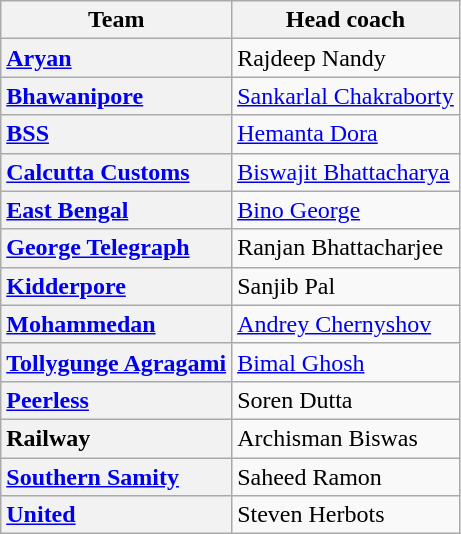<table class="wikitable sortable" style="text-align: left; font-size:">
<tr>
<th scope="col">Team</th>
<th scope="col">Head coach</th>
</tr>
<tr>
<th scope="row" style="text-align: left;"><a href='#'>Aryan</a></th>
<td> Rajdeep Nandy</td>
</tr>
<tr>
<th scope="row" style="text-align: left;"><a href='#'>Bhawanipore</a></th>
<td> <a href='#'>Sankarlal Chakraborty</a></td>
</tr>
<tr>
<th scope="row" style="text-align: left;"><a href='#'>BSS</a></th>
<td> <a href='#'>Hemanta Dora</a></td>
</tr>
<tr>
<th scope="row" style="text-align: left;"><a href='#'>Calcutta Customs</a></th>
<td> <a href='#'>Biswajit Bhattacharya</a></td>
</tr>
<tr>
<th scope="row" style="text-align: left;"><a href='#'>East Bengal</a></th>
<td> <a href='#'>Bino George</a></td>
</tr>
<tr>
<th scope="row" style="text-align: left;"><a href='#'>George Telegraph</a></th>
<td> Ranjan Bhattacharjee</td>
</tr>
<tr>
<th scope="row" style="text-align: left;"><a href='#'>Kidderpore</a></th>
<td> Sanjib Pal</td>
</tr>
<tr>
<th scope="row" style="text-align: left;"><a href='#'>Mohammedan</a></th>
<td> <a href='#'>Andrey Chernyshov</a></td>
</tr>
<tr>
<th scope="row" style="text-align: left;"><a href='#'>Tollygunge Agragami</a></th>
<td> <a href='#'>Bimal Ghosh</a></td>
</tr>
<tr>
<th scope="row" style="text-align: left;"><a href='#'>Peerless</a></th>
<td> Soren Dutta</td>
</tr>
<tr>
<th scope="row" style="text-align: left;">Railway</th>
<td> Archisman Biswas</td>
</tr>
<tr>
<th scope="row" style="text-align: left;"><a href='#'>Southern Samity</a></th>
<td> Saheed Ramon</td>
</tr>
<tr>
<th scope="row" style="text-align: left;"><a href='#'>United</a></th>
<td> Steven Herbots</td>
</tr>
</table>
